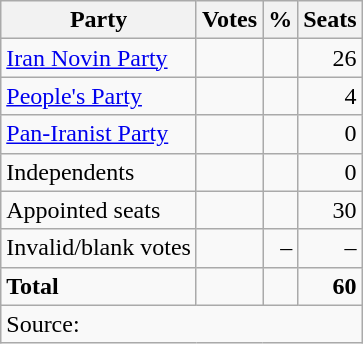<table class=wikitable style=text-align:right>
<tr>
<th>Party</th>
<th>Votes</th>
<th>%</th>
<th>Seats</th>
</tr>
<tr>
<td align=left><a href='#'>Iran Novin Party</a></td>
<td></td>
<td></td>
<td>26</td>
</tr>
<tr>
<td align=left><a href='#'>People's Party</a></td>
<td></td>
<td></td>
<td>4</td>
</tr>
<tr>
<td align=left><a href='#'>Pan-Iranist Party</a></td>
<td></td>
<td></td>
<td>0</td>
</tr>
<tr>
<td align=left>Independents</td>
<td></td>
<td></td>
<td>0</td>
</tr>
<tr>
<td align=left>Appointed seats</td>
<td></td>
<td></td>
<td>30</td>
</tr>
<tr>
<td align=left>Invalid/blank votes</td>
<td></td>
<td>–</td>
<td>–</td>
</tr>
<tr>
<td align=left><strong>Total</strong></td>
<td><strong> </strong></td>
<td><strong> </strong></td>
<td><strong>60</strong></td>
</tr>
<tr>
<td colspan=5 align=left>Source: </td>
</tr>
</table>
